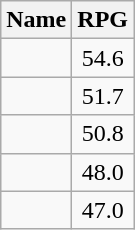<table class=wikitable>
<tr>
<th>Name</th>
<th>RPG</th>
</tr>
<tr>
<td></td>
<td align=center>54.6</td>
</tr>
<tr>
<td></td>
<td align=center>51.7</td>
</tr>
<tr>
<td></td>
<td align=center>50.8</td>
</tr>
<tr>
<td></td>
<td align=center>48.0</td>
</tr>
<tr>
<td></td>
<td align=center>47.0</td>
</tr>
</table>
